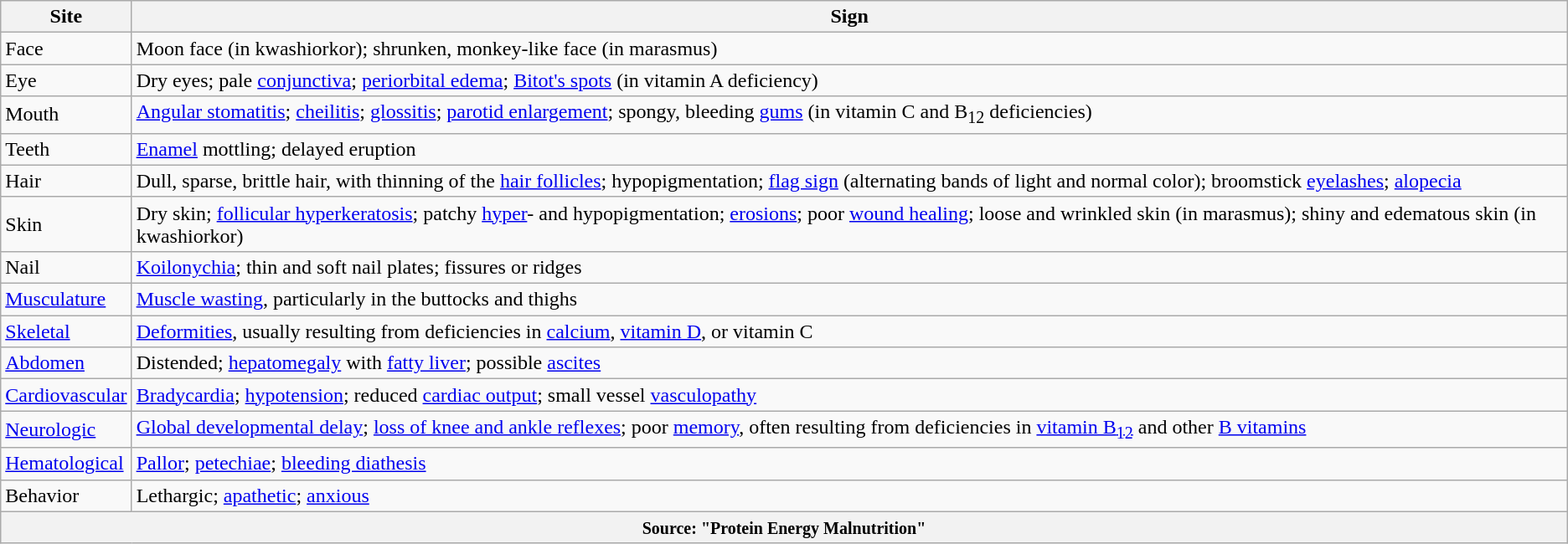<table class="wikitable">
<tr>
<th>Site</th>
<th>Sign</th>
</tr>
<tr>
<td>Face</td>
<td>Moon face (in kwashiorkor); shrunken, monkey-like face (in marasmus)</td>
</tr>
<tr>
<td>Eye</td>
<td>Dry eyes; pale <a href='#'>conjunctiva</a>; <a href='#'>periorbital edema</a>; <a href='#'>Bitot's spots</a> (in vitamin A deficiency)</td>
</tr>
<tr>
<td>Mouth</td>
<td><a href='#'>Angular stomatitis</a>; <a href='#'>cheilitis</a>; <a href='#'>glossitis</a>; <a href='#'>parotid enlargement</a>; spongy, bleeding <a href='#'>gums</a> (in vitamin C and B<sub>12</sub> deficiencies)</td>
</tr>
<tr>
<td>Teeth</td>
<td><a href='#'>Enamel</a> mottling; delayed eruption</td>
</tr>
<tr>
<td>Hair</td>
<td>Dull, sparse, brittle hair, with thinning of the <a href='#'>hair follicles</a>; hypopigmentation; <a href='#'>flag sign</a> (alternating bands of light and normal color); broomstick <a href='#'>eyelashes</a>; <a href='#'>alopecia</a></td>
</tr>
<tr>
<td>Skin</td>
<td>Dry skin; <a href='#'>follicular hyperkeratosis</a>; patchy <a href='#'>hyper</a>- and hypopigmentation; <a href='#'>erosions</a>; poor <a href='#'>wound healing</a>; loose and wrinkled skin (in marasmus); shiny and edematous skin (in kwashiorkor)</td>
</tr>
<tr>
<td>Nail</td>
<td><a href='#'>Koilonychia</a>; thin and soft nail plates; fissures or ridges</td>
</tr>
<tr>
<td><a href='#'>Musculature</a></td>
<td><a href='#'>Muscle wasting</a>, particularly in the buttocks and thighs</td>
</tr>
<tr>
<td><a href='#'>Skeletal</a></td>
<td><a href='#'>Deformities</a>, usually resulting from deficiencies in <a href='#'>calcium</a>, <a href='#'>vitamin D</a>, or vitamin C</td>
</tr>
<tr>
<td><a href='#'>Abdomen</a></td>
<td>Distended; <a href='#'>hepatomegaly</a> with <a href='#'>fatty liver</a>; possible <a href='#'>ascites</a></td>
</tr>
<tr>
<td><a href='#'>Cardiovascular</a></td>
<td><a href='#'>Bradycardia</a>; <a href='#'>hypotension</a>; reduced <a href='#'>cardiac output</a>; small vessel <a href='#'>vasculopathy</a></td>
</tr>
<tr>
<td><a href='#'>Neurologic</a></td>
<td><a href='#'>Global developmental delay</a>; <a href='#'>loss of knee and ankle reflexes</a>; poor <a href='#'>memory</a>, often resulting from deficiencies in <a href='#'>vitamin B<sub>12</sub></a> and other <a href='#'>B vitamins</a></td>
</tr>
<tr>
<td><a href='#'>Hematological</a></td>
<td><a href='#'>Pallor</a>; <a href='#'>petechiae</a>; <a href='#'>bleeding diathesis</a></td>
</tr>
<tr>
<td>Behavior</td>
<td>Lethargic; <a href='#'>apathetic</a>; <a href='#'>anxious</a></td>
</tr>
<tr>
<th colspan=16><small>Source: "Protein Energy Malnutrition"</small></th>
</tr>
</table>
